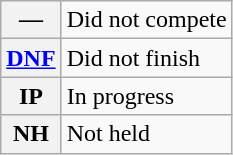<table class="wikitable">
<tr>
<th scope="row">—</th>
<td>Did not compete</td>
</tr>
<tr>
<th scope="row"><a href='#'>DNF</a></th>
<td>Did not finish</td>
</tr>
<tr>
<th scope="row">IP</th>
<td>In progress</td>
</tr>
<tr>
<th scope="row">NH</th>
<td>Not held</td>
</tr>
</table>
